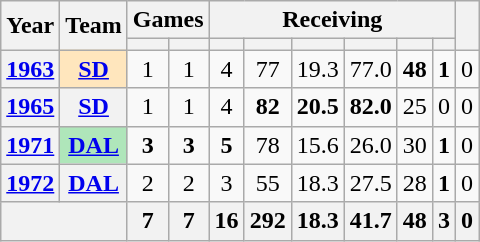<table class="wikitable" style="text-align:center;">
<tr>
<th rowspan="2">Year</th>
<th rowspan="2">Team</th>
<th colspan="2">Games</th>
<th colspan="6">Receiving</th>
<th rowspan="2"></th>
</tr>
<tr>
<th></th>
<th></th>
<th></th>
<th></th>
<th></th>
<th></th>
<th></th>
<th></th>
</tr>
<tr>
<th><a href='#'>1963</a></th>
<th style="background:#ffe6bd;"><a href='#'>SD</a></th>
<td>1</td>
<td>1</td>
<td>4</td>
<td>77</td>
<td>19.3</td>
<td>77.0</td>
<td><strong>48</strong></td>
<td><strong>1</strong></td>
<td>0</td>
</tr>
<tr>
<th><a href='#'>1965</a></th>
<th><a href='#'>SD</a></th>
<td>1</td>
<td>1</td>
<td>4</td>
<td><strong>82</strong></td>
<td><strong>20.5</strong></td>
<td><strong>82.0</strong></td>
<td>25</td>
<td>0</td>
<td>0</td>
</tr>
<tr>
<th><a href='#'>1971</a></th>
<th style="background:#afe6ba;"><a href='#'>DAL</a></th>
<td><strong>3</strong></td>
<td><strong>3</strong></td>
<td><strong>5</strong></td>
<td>78</td>
<td>15.6</td>
<td>26.0</td>
<td>30</td>
<td><strong>1</strong></td>
<td>0</td>
</tr>
<tr>
<th><a href='#'>1972</a></th>
<th><a href='#'>DAL</a></th>
<td>2</td>
<td>2</td>
<td>3</td>
<td>55</td>
<td>18.3</td>
<td>27.5</td>
<td>28</td>
<td><strong>1</strong></td>
<td>0</td>
</tr>
<tr>
<th colspan="2"></th>
<th>7</th>
<th>7</th>
<th>16</th>
<th>292</th>
<th>18.3</th>
<th>41.7</th>
<th>48</th>
<th>3</th>
<th>0</th>
</tr>
</table>
